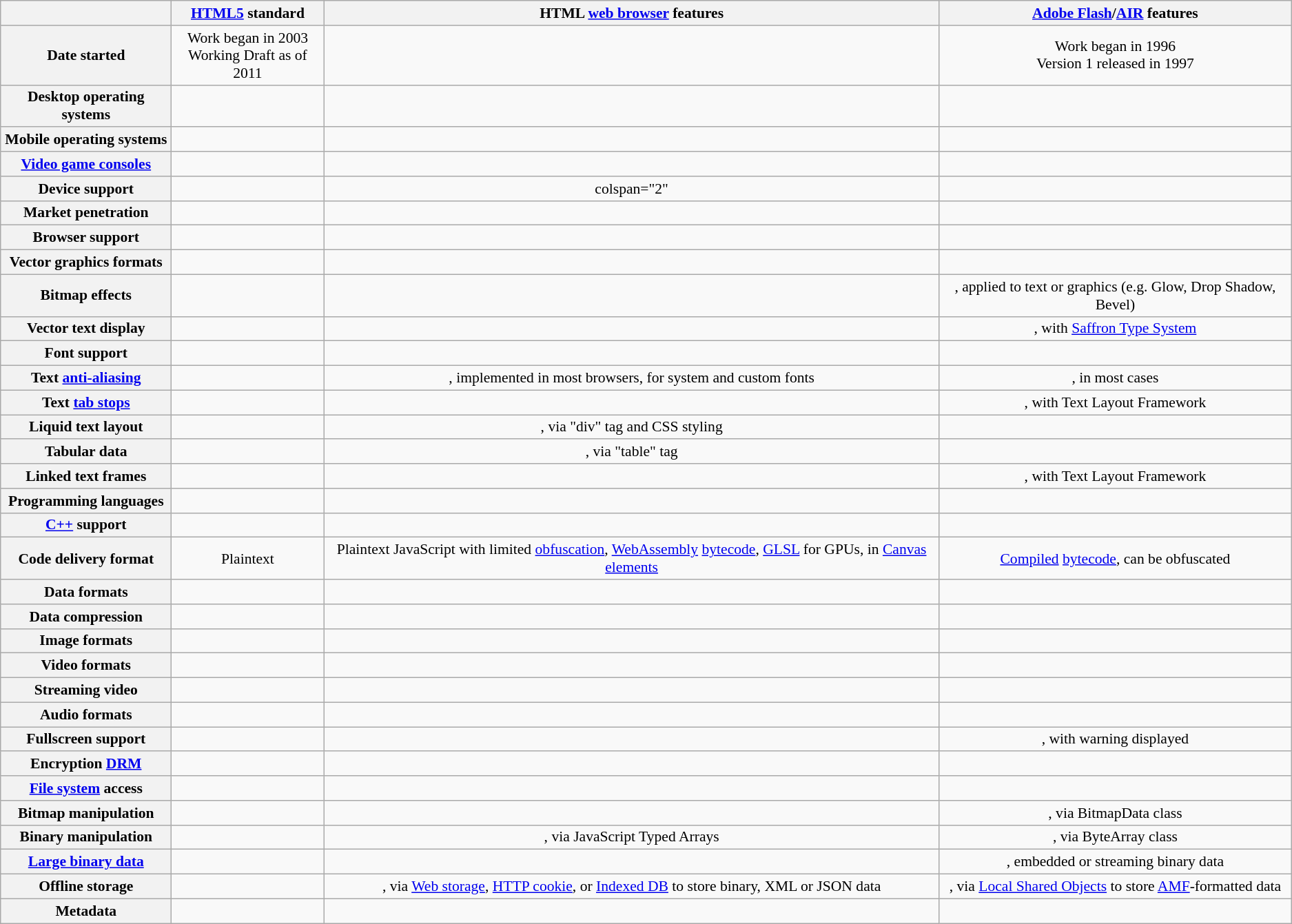<table class="sortable wikitable" style="font-size: 90%; text-align: center;">
<tr>
<th></th>
<th><a href='#'>HTML5</a> standard</th>
<th>HTML <a href='#'>web browser</a> features</th>
<th><a href='#'>Adobe Flash</a>/<a href='#'>AIR</a> features</th>
</tr>
<tr>
<th>Date started</th>
<td>Work began in 2003 <br> Working Draft as of 2011</td>
<td></td>
<td>Work began in 1996 <br> Version 1 released in 1997</td>
</tr>
<tr>
<th>Desktop operating systems</th>
<td></td>
<td></td>
<td></td>
</tr>
<tr>
<th>Mobile operating systems</th>
<td></td>
<td></td>
<td></td>
</tr>
<tr>
<th><a href='#'>Video game consoles</a></th>
<td></td>
<td></td>
<td></td>
</tr>
<tr>
<th>Device support</th>
<td></td>
<td>colspan="2" </td>
</tr>
<tr>
<th>Market penetration</th>
<td></td>
<td></td>
<td></td>
</tr>
<tr>
<th>Browser support</th>
<td></td>
<td></td>
<td></td>
</tr>
<tr>
<th>Vector graphics formats</th>
<td></td>
<td></td>
<td></td>
</tr>
<tr>
<th>Bitmap effects</th>
<td></td>
<td></td>
<td>, applied to text or graphics (e.g. Glow, Drop Shadow, Bevel)</td>
</tr>
<tr>
<th>Vector text display</th>
<td></td>
<td></td>
<td>, with <a href='#'>Saffron Type System</a></td>
</tr>
<tr>
<th>Font support</th>
<td></td>
<td></td>
<td></td>
</tr>
<tr>
<th>Text <a href='#'>anti-aliasing</a></th>
<td></td>
<td>, implemented in most browsers, for system and custom fonts</td>
<td>, in most cases</td>
</tr>
<tr>
<th>Text <a href='#'>tab stops</a></th>
<td></td>
<td></td>
<td>, with Text Layout Framework</td>
</tr>
<tr>
<th>Liquid text layout</th>
<td></td>
<td>, via "div" tag and CSS styling</td>
<td></td>
</tr>
<tr>
<th>Tabular data</th>
<td></td>
<td>, via "table" tag</td>
<td></td>
</tr>
<tr>
<th>Linked text frames</th>
<td></td>
<td></td>
<td>, with Text Layout Framework</td>
</tr>
<tr>
<th>Programming languages</th>
<td></td>
<td></td>
<td></td>
</tr>
<tr>
<th><a href='#'>C++</a> support</th>
<td></td>
<td></td>
<td></td>
</tr>
<tr>
<th>Code delivery format</th>
<td>Plaintext</td>
<td>Plaintext JavaScript with limited <a href='#'>obfuscation</a>, <a href='#'>WebAssembly</a> <a href='#'>bytecode</a>, <a href='#'>GLSL</a> for GPUs, in <a href='#'>Canvas elements</a></td>
<td><a href='#'>Compiled</a> <a href='#'>bytecode</a>, can be obfuscated</td>
</tr>
<tr>
<th>Data formats</th>
<td></td>
<td></td>
<td></td>
</tr>
<tr>
<th>Data compression</th>
<td></td>
<td></td>
<td></td>
</tr>
<tr>
<th>Image formats</th>
<td></td>
<td></td>
<td></td>
</tr>
<tr>
<th>Video formats</th>
<td></td>
<td></td>
<td></td>
</tr>
<tr>
<th>Streaming video</th>
<td></td>
<td></td>
<td></td>
</tr>
<tr>
<th>Audio formats</th>
<td></td>
<td></td>
<td></td>
</tr>
<tr>
<th>Fullscreen support</th>
<td></td>
<td></td>
<td>, with warning displayed</td>
</tr>
<tr>
<th>Encryption <a href='#'>DRM</a></th>
<td></td>
<td></td>
<td></td>
</tr>
<tr>
<th><a href='#'>File system</a> access</th>
<td></td>
<td></td>
<td></td>
</tr>
<tr>
<th>Bitmap manipulation</th>
<td></td>
<td></td>
<td>, via BitmapData class</td>
</tr>
<tr>
<th>Binary manipulation</th>
<td></td>
<td>, via JavaScript Typed Arrays</td>
<td>, via ByteArray class</td>
</tr>
<tr>
<th><a href='#'>Large binary data</a></th>
<td></td>
<td></td>
<td>, embedded or streaming binary data</td>
</tr>
<tr>
<th>Offline storage</th>
<td></td>
<td>, via <a href='#'>Web storage</a>, <a href='#'>HTTP cookie</a>, or <a href='#'>Indexed DB</a> to store binary, XML or JSON data</td>
<td>, via <a href='#'>Local Shared Objects</a> to store <a href='#'>AMF</a>-formatted data</td>
</tr>
<tr>
<th>Metadata</th>
<td></td>
<td></td>
<td></td>
</tr>
</table>
